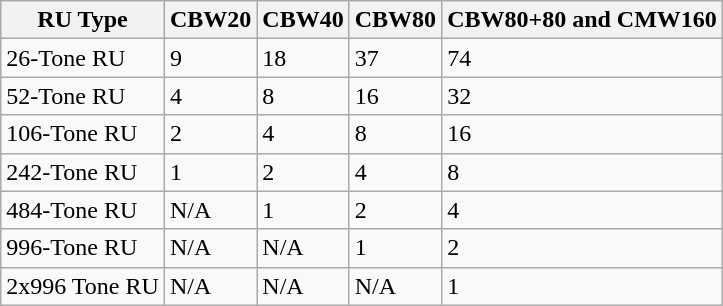<table class="wikitable">
<tr>
<th>RU Type</th>
<th>CBW20</th>
<th>CBW40</th>
<th>CBW80</th>
<th>CBW80+80 and CMW160</th>
</tr>
<tr>
<td>26-Tone RU</td>
<td>9</td>
<td>18</td>
<td>37</td>
<td>74</td>
</tr>
<tr>
<td>52-Tone RU</td>
<td>4</td>
<td>8</td>
<td>16</td>
<td>32</td>
</tr>
<tr>
<td>106-Tone RU</td>
<td>2</td>
<td>4</td>
<td>8</td>
<td>16</td>
</tr>
<tr>
<td>242-Tone RU</td>
<td>1</td>
<td>2</td>
<td>4</td>
<td>8</td>
</tr>
<tr>
<td>484-Tone RU</td>
<td>N/A</td>
<td>1</td>
<td>2</td>
<td>4</td>
</tr>
<tr>
<td>996-Tone RU</td>
<td>N/A</td>
<td>N/A</td>
<td>1</td>
<td>2</td>
</tr>
<tr>
<td>2x996 Tone RU</td>
<td>N/A</td>
<td>N/A</td>
<td>N/A</td>
<td>1</td>
</tr>
</table>
